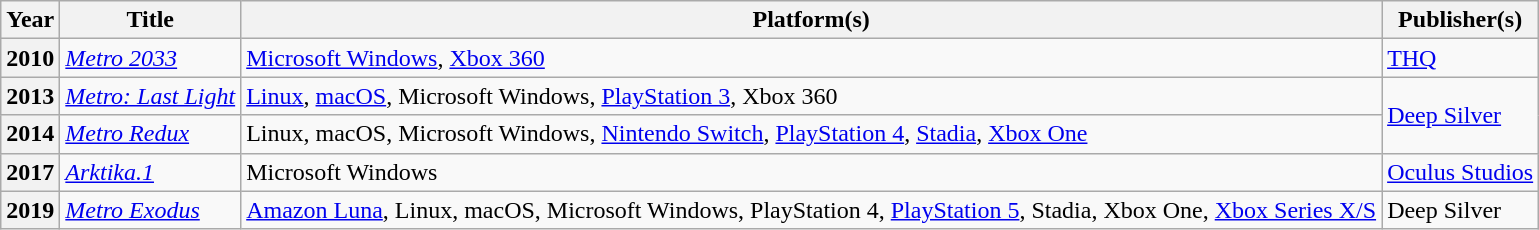<table class="wikitable sortable plainrowheaders">
<tr>
<th scope="col">Year</th>
<th scope="col">Title</th>
<th scope="col">Platform(s)</th>
<th scope="col">Publisher(s)</th>
</tr>
<tr>
<th scope="row">2010</th>
<td><em><a href='#'>Metro 2033</a></em></td>
<td><a href='#'>Microsoft Windows</a>, <a href='#'>Xbox 360</a></td>
<td><a href='#'>THQ</a></td>
</tr>
<tr>
<th scope="row">2013</th>
<td><em><a href='#'>Metro: Last Light</a></em></td>
<td><a href='#'>Linux</a>, <a href='#'>macOS</a>, Microsoft Windows, <a href='#'>PlayStation 3</a>, Xbox 360</td>
<td rowspan="2"><a href='#'>Deep Silver</a></td>
</tr>
<tr>
<th scope="row">2014</th>
<td><em><a href='#'>Metro Redux</a></em></td>
<td>Linux, macOS, Microsoft Windows, <a href='#'>Nintendo Switch</a>, <a href='#'>PlayStation 4</a>, <a href='#'>Stadia</a>, <a href='#'>Xbox One</a></td>
</tr>
<tr>
<th scope="row">2017</th>
<td><em><a href='#'>Arktika.1</a></em></td>
<td>Microsoft Windows</td>
<td><a href='#'>Oculus Studios</a></td>
</tr>
<tr>
<th scope="row">2019</th>
<td><em><a href='#'>Metro Exodus</a></em></td>
<td><a href='#'>Amazon Luna</a>, Linux, macOS, Microsoft Windows, PlayStation 4, <a href='#'>PlayStation 5</a>, Stadia, Xbox One, <a href='#'>Xbox Series X/S</a></td>
<td>Deep Silver</td>
</tr>
</table>
